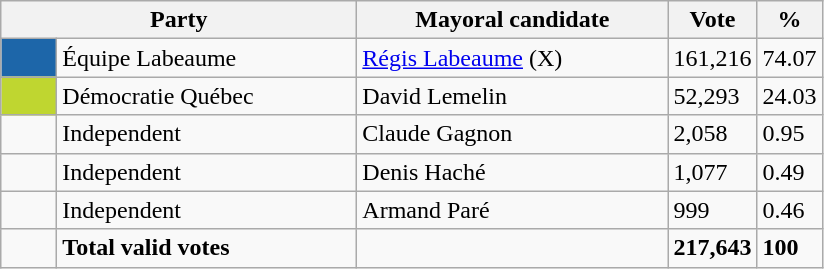<table class="wikitable">
<tr>
<th bgcolor="#DDDDFF" width="230px" colspan="2">Party</th>
<th bgcolor="#DDDDFF" width="200px">Mayoral candidate</th>
<th bgcolor="#DDDDFF" width="50px">Vote</th>
<th bgcolor="#DDDDFF" width="30px">%</th>
</tr>
<tr>
<td bgcolor=#1D66A9 width="30px"> </td>
<td>Équipe Labeaume</td>
<td><a href='#'>Régis Labeaume</a> (X)</td>
<td>161,216</td>
<td>74.07</td>
</tr>
<tr>
<td bgcolor=#BFD630 width="30px"> </td>
<td>Démocratie Québec</td>
<td>David Lemelin</td>
<td>52,293</td>
<td>24.03</td>
</tr>
<tr>
<td> </td>
<td>Independent</td>
<td>Claude Gagnon</td>
<td>2,058</td>
<td>0.95</td>
</tr>
<tr>
<td> </td>
<td>Independent</td>
<td>Denis Haché</td>
<td>1,077</td>
<td>0.49</td>
</tr>
<tr>
<td> </td>
<td>Independent</td>
<td>Armand Paré</td>
<td>999</td>
<td>0.46</td>
</tr>
<tr>
<td> </td>
<td><strong>Total valid votes</strong></td>
<td></td>
<td><strong>217,643</strong></td>
<td><strong>100</strong></td>
</tr>
</table>
